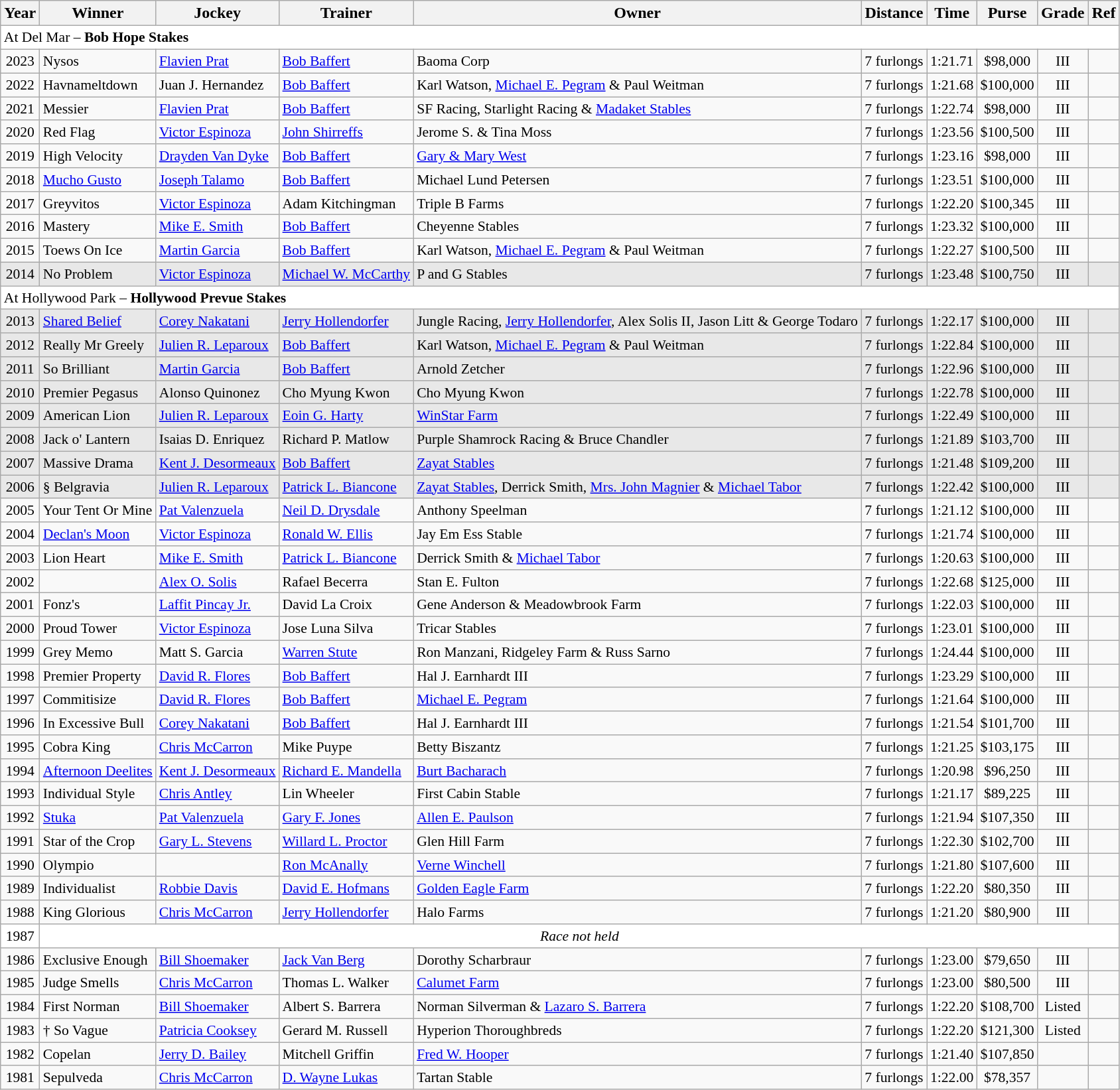<table class="wikitable sortable">
<tr>
<th>Year</th>
<th>Winner</th>
<th>Jockey</th>
<th>Trainer</th>
<th>Owner</th>
<th>Distance</th>
<th>Time</th>
<th>Purse</th>
<th>Grade</th>
<th>Ref</th>
</tr>
<tr style="font-size:90%; background-color:white">
<td colspan="10" align="left">At Del Mar – <strong>Bob Hope Stakes</strong></td>
</tr>
<tr style="font-size:90%;">
<td align=center>2023</td>
<td>Nysos</td>
<td><a href='#'>Flavien Prat</a></td>
<td><a href='#'>Bob Baffert</a></td>
<td>Baoma Corp</td>
<td align=center>7 furlongs</td>
<td align=center>1:21.71</td>
<td align=center>$98,000</td>
<td align=center>III</td>
<td></td>
</tr>
<tr style="font-size:90%;">
<td align=center>2022</td>
<td>Havnameltdown</td>
<td>Juan J. Hernandez</td>
<td><a href='#'>Bob Baffert</a></td>
<td>Karl Watson, <a href='#'>Michael E. Pegram</a> & Paul Weitman</td>
<td align=center>7 furlongs</td>
<td align=center>1:21.68</td>
<td align=center>$100,000</td>
<td align=center>III</td>
<td></td>
</tr>
<tr style="font-size:90%;">
<td align=center>2021</td>
<td>Messier</td>
<td><a href='#'>Flavien Prat</a></td>
<td><a href='#'>Bob Baffert</a></td>
<td>SF Racing, Starlight Racing  & <a href='#'>Madaket Stables</a></td>
<td align=center>7 furlongs</td>
<td align=center>1:22.74</td>
<td align=center>$98,000</td>
<td align=center>III</td>
<td></td>
</tr>
<tr style="font-size:90%;">
<td align=center>2020</td>
<td>Red Flag</td>
<td><a href='#'>Victor Espinoza</a></td>
<td><a href='#'>John Shirreffs</a></td>
<td>Jerome S. & Tina Moss</td>
<td align=center>7 furlongs</td>
<td align=center>1:23.56</td>
<td align=center>$100,500</td>
<td align=center>III</td>
<td></td>
</tr>
<tr style="font-size:90%;">
<td align=center>2019</td>
<td>High Velocity</td>
<td><a href='#'>Drayden Van Dyke</a></td>
<td><a href='#'>Bob Baffert</a></td>
<td><a href='#'>Gary & Mary West</a></td>
<td align=center>7 furlongs</td>
<td align=center>1:23.16</td>
<td align=center>$98,000</td>
<td align=center>III</td>
<td></td>
</tr>
<tr style="font-size:90%;">
<td align=center>2018</td>
<td><a href='#'>Mucho Gusto</a></td>
<td><a href='#'>Joseph Talamo</a></td>
<td><a href='#'>Bob Baffert</a></td>
<td>Michael Lund Petersen</td>
<td align=center>7 furlongs</td>
<td align=center>1:23.51</td>
<td align=center>$100,000</td>
<td align=center>III</td>
<td></td>
</tr>
<tr style="font-size:90%;">
<td align=center>2017</td>
<td>Greyvitos</td>
<td><a href='#'>Victor Espinoza</a></td>
<td>Adam Kitchingman</td>
<td>Triple B Farms</td>
<td align=center>7 furlongs</td>
<td align=center>1:22.20</td>
<td align=center>$100,345</td>
<td align=center>III</td>
<td></td>
</tr>
<tr style="font-size:90%;">
<td align=center>2016</td>
<td>Mastery</td>
<td><a href='#'>Mike E. Smith</a></td>
<td><a href='#'>Bob Baffert</a></td>
<td>Cheyenne Stables</td>
<td align=center>7 furlongs</td>
<td align=center>1:23.32</td>
<td align=center>$100,000</td>
<td align=center>III</td>
<td></td>
</tr>
<tr style="font-size:90%;">
<td align=center>2015</td>
<td>Toews On Ice</td>
<td><a href='#'>Martin Garcia</a></td>
<td><a href='#'>Bob Baffert</a></td>
<td>Karl Watson, <a href='#'>Michael E. Pegram</a> & Paul Weitman</td>
<td align=center>7 furlongs</td>
<td align=center>1:22.27</td>
<td align=center>$100,500</td>
<td align=center>III</td>
<td></td>
</tr>
<tr style="font-size:90%; background-color:#E8E8E8">
<td align=center>2014</td>
<td>No Problem</td>
<td><a href='#'>Victor Espinoza</a></td>
<td><a href='#'>Michael W. McCarthy</a></td>
<td>P and G Stables</td>
<td align=center>7 furlongs</td>
<td align=center>1:23.48</td>
<td align=center>$100,750</td>
<td align=center>III</td>
<td></td>
</tr>
<tr style="font-size:90%; background-color:white">
<td colspan="10" align="left">At Hollywood Park – <strong>Hollywood Prevue Stakes</strong></td>
</tr>
<tr style="font-size:90%; background-color:#E8E8E8">
<td align=center>2013</td>
<td><a href='#'>Shared Belief</a></td>
<td><a href='#'>Corey Nakatani</a></td>
<td><a href='#'>Jerry Hollendorfer</a></td>
<td>Jungle Racing, <a href='#'>Jerry Hollendorfer</a>, Alex Solis II, Jason Litt & George Todaro</td>
<td align=center>7 furlongs</td>
<td align=center>1:22.17</td>
<td align=center>$100,000</td>
<td align=center>III</td>
<td></td>
</tr>
<tr style="font-size:90%; background-color:#E8E8E8">
<td align=center>2012</td>
<td>Really Mr Greely</td>
<td><a href='#'>Julien R. Leparoux</a></td>
<td><a href='#'>Bob Baffert</a></td>
<td>Karl Watson, <a href='#'>Michael E. Pegram</a> & Paul Weitman</td>
<td align=center>7 furlongs</td>
<td align=center>1:22.84</td>
<td align=center>$100,000</td>
<td align=center>III</td>
<td></td>
</tr>
<tr style="font-size:90%; background-color:#E8E8E8">
<td align=center>2011</td>
<td>So Brilliant</td>
<td><a href='#'>Martin Garcia</a></td>
<td><a href='#'>Bob Baffert</a></td>
<td>Arnold Zetcher</td>
<td align=center>7 furlongs</td>
<td align=center>1:22.96</td>
<td align=center>$100,000</td>
<td align=center>III</td>
<td></td>
</tr>
<tr style="font-size:90%; background-color:#E8E8E8">
<td align=center>2010</td>
<td>Premier Pegasus</td>
<td>Alonso Quinonez</td>
<td>Cho Myung Kwon</td>
<td>Cho Myung Kwon</td>
<td align=center>7 furlongs</td>
<td align=center>1:22.78</td>
<td align=center>$100,000</td>
<td align=center>III</td>
<td></td>
</tr>
<tr style="font-size:90%; background-color:#E8E8E8">
<td align=center>2009</td>
<td>American Lion</td>
<td><a href='#'>Julien R. Leparoux</a></td>
<td><a href='#'>Eoin G. Harty</a></td>
<td><a href='#'>WinStar Farm</a></td>
<td align=center>7 furlongs</td>
<td align=center>1:22.49</td>
<td align=center>$100,000</td>
<td align=center>III</td>
<td></td>
</tr>
<tr style="font-size:90%; background-color:#E8E8E8">
<td align=center>2008</td>
<td>Jack o' Lantern</td>
<td>Isaias D. Enriquez</td>
<td>Richard P. Matlow</td>
<td>Purple Shamrock Racing & Bruce Chandler</td>
<td align=center>7 furlongs</td>
<td align=center>1:21.89</td>
<td align=center>$103,700</td>
<td align=center>III</td>
<td></td>
</tr>
<tr style="font-size:90%; background-color:#E8E8E8">
<td align=center>2007</td>
<td>Massive Drama</td>
<td><a href='#'>Kent J. Desormeaux</a></td>
<td><a href='#'>Bob Baffert</a></td>
<td><a href='#'>Zayat Stables</a></td>
<td align=center>7 furlongs</td>
<td align=center>1:21.48</td>
<td align=center>$109,200</td>
<td align=center>III</td>
<td></td>
</tr>
<tr style="font-size:90%; background-color:#E8E8E8">
<td align=center>2006</td>
<td>§ Belgravia</td>
<td><a href='#'>Julien R. Leparoux</a></td>
<td><a href='#'>Patrick L. Biancone</a></td>
<td><a href='#'>Zayat Stables</a>, Derrick Smith, <a href='#'>Mrs. John Magnier</a> & <a href='#'>Michael Tabor</a></td>
<td align=center>7 furlongs</td>
<td align=center>1:22.42</td>
<td align=center>$100,000</td>
<td align=center>III</td>
<td></td>
</tr>
<tr style="font-size:90%;">
<td align=center>2005</td>
<td>Your Tent Or Mine</td>
<td><a href='#'>Pat Valenzuela</a></td>
<td><a href='#'>Neil D. Drysdale</a></td>
<td>Anthony Speelman</td>
<td align=center>7 furlongs</td>
<td align=center>1:21.12</td>
<td align=center>$100,000</td>
<td align=center>III</td>
<td></td>
</tr>
<tr style="font-size:90%;">
<td align=center>2004</td>
<td><a href='#'>Declan's Moon</a></td>
<td><a href='#'>Victor Espinoza</a></td>
<td><a href='#'>Ronald W. Ellis</a></td>
<td>Jay Em Ess Stable</td>
<td align=center>7 furlongs</td>
<td align=center>1:21.74</td>
<td align=center>$100,000</td>
<td align=center>III</td>
<td></td>
</tr>
<tr style="font-size:90%;">
<td align=center>2003</td>
<td>Lion Heart</td>
<td><a href='#'>Mike E. Smith</a></td>
<td><a href='#'>Patrick L. Biancone</a></td>
<td>Derrick Smith & <a href='#'>Michael Tabor</a></td>
<td align=center>7 furlongs</td>
<td align=center>1:20.63</td>
<td align=center>$100,000</td>
<td align=center>III</td>
<td></td>
</tr>
<tr style="font-size:90%;">
<td align=center>2002</td>
<td></td>
<td><a href='#'>Alex O. Solis</a></td>
<td>Rafael Becerra</td>
<td>Stan E. Fulton</td>
<td align=center>7 furlongs</td>
<td align=center>1:22.68</td>
<td align=center>$125,000</td>
<td align=center>III</td>
<td></td>
</tr>
<tr style="font-size:90%;">
<td align=center>2001</td>
<td>Fonz's</td>
<td><a href='#'>Laffit Pincay Jr.</a></td>
<td>David La Croix</td>
<td>Gene Anderson & Meadowbrook Farm</td>
<td align=center>7 furlongs</td>
<td align=center>1:22.03</td>
<td align=center>$100,000</td>
<td align=center>III</td>
<td></td>
</tr>
<tr style="font-size:90%;">
<td align=center>2000</td>
<td>Proud Tower</td>
<td><a href='#'>Victor Espinoza</a></td>
<td>Jose Luna Silva</td>
<td>Tricar Stables</td>
<td align=center>7 furlongs</td>
<td align=center>1:23.01</td>
<td align=center>$100,000</td>
<td align=center>III</td>
<td></td>
</tr>
<tr style="font-size:90%;">
<td align=center>1999</td>
<td>Grey Memo</td>
<td>Matt S. Garcia</td>
<td><a href='#'>Warren Stute</a></td>
<td>Ron Manzani, Ridgeley Farm & Russ Sarno</td>
<td align=center>7 furlongs</td>
<td align=center>1:24.44</td>
<td align=center>$100,000</td>
<td align=center>III</td>
<td></td>
</tr>
<tr style="font-size:90%;">
<td align=center>1998</td>
<td>Premier Property</td>
<td><a href='#'>David R. Flores</a></td>
<td><a href='#'>Bob Baffert</a></td>
<td>Hal J. Earnhardt III</td>
<td align=center>7 furlongs</td>
<td align=center>1:23.29</td>
<td align=center>$100,000</td>
<td align=center>III</td>
<td></td>
</tr>
<tr style="font-size:90%;">
<td align=center>1997</td>
<td>Commitisize</td>
<td><a href='#'>David R. Flores</a></td>
<td><a href='#'>Bob Baffert</a></td>
<td><a href='#'>Michael E. Pegram</a></td>
<td align=center>7 furlongs</td>
<td align=center>1:21.64</td>
<td align=center>$100,000</td>
<td align=center>III</td>
<td></td>
</tr>
<tr style="font-size:90%;">
<td align=center>1996</td>
<td>In Excessive Bull</td>
<td><a href='#'>Corey Nakatani</a></td>
<td><a href='#'>Bob Baffert</a></td>
<td>Hal J. Earnhardt III</td>
<td align=center>7 furlongs</td>
<td align=center>1:21.54</td>
<td align=center>$101,700</td>
<td align=center>III</td>
<td></td>
</tr>
<tr style="font-size:90%;">
<td align=center>1995</td>
<td>Cobra King</td>
<td><a href='#'>Chris McCarron</a></td>
<td>Mike Puype</td>
<td>Betty Biszantz</td>
<td align=center>7 furlongs</td>
<td align=center>1:21.25</td>
<td align=center>$103,175</td>
<td align=center>III</td>
<td></td>
</tr>
<tr style="font-size:90%;">
<td align=center>1994</td>
<td><a href='#'>Afternoon Deelites</a></td>
<td><a href='#'>Kent J. Desormeaux</a></td>
<td><a href='#'>Richard E. Mandella</a></td>
<td><a href='#'>Burt Bacharach</a></td>
<td align=center>7 furlongs</td>
<td align=center>1:20.98</td>
<td align=center>$96,250</td>
<td align=center>III</td>
<td></td>
</tr>
<tr style="font-size:90%;">
<td align=center>1993</td>
<td>Individual Style</td>
<td><a href='#'>Chris Antley</a></td>
<td>Lin Wheeler</td>
<td>First Cabin Stable</td>
<td align=center>7 furlongs</td>
<td align=center>1:21.17</td>
<td align=center>$89,225</td>
<td align=center>III</td>
<td></td>
</tr>
<tr style="font-size:90%;">
<td align=center>1992</td>
<td><a href='#'>Stuka</a></td>
<td><a href='#'>Pat Valenzuela</a></td>
<td><a href='#'>Gary F. Jones</a></td>
<td><a href='#'>Allen E. Paulson</a></td>
<td align=center>7 furlongs</td>
<td align=center>1:21.94</td>
<td align=center>$107,350</td>
<td align=center>III</td>
<td></td>
</tr>
<tr style="font-size:90%;">
<td align=center>1991</td>
<td>Star of the Crop</td>
<td><a href='#'>Gary L. Stevens</a></td>
<td><a href='#'>Willard L. Proctor</a></td>
<td>Glen Hill Farm</td>
<td align=center>7 furlongs</td>
<td align=center>1:22.30</td>
<td align=center>$102,700</td>
<td align=center>III</td>
<td></td>
</tr>
<tr style="font-size:90%;">
<td align=center>1990</td>
<td>Olympio</td>
<td></td>
<td><a href='#'>Ron McAnally</a></td>
<td><a href='#'>Verne Winchell</a></td>
<td align=center>7 furlongs</td>
<td align=center>1:21.80</td>
<td align=center>$107,600</td>
<td align=center>III</td>
<td></td>
</tr>
<tr style="font-size:90%;">
<td align=center>1989</td>
<td>Individualist</td>
<td><a href='#'>Robbie Davis</a></td>
<td><a href='#'>David E. Hofmans</a></td>
<td><a href='#'>Golden Eagle Farm</a></td>
<td align=center>7 furlongs</td>
<td align=center>1:22.20</td>
<td align=center>$80,350</td>
<td align=center>III</td>
<td></td>
</tr>
<tr style="font-size:90%;">
<td align=center>1988</td>
<td>King Glorious</td>
<td><a href='#'>Chris McCarron</a></td>
<td><a href='#'>Jerry Hollendorfer</a></td>
<td>Halo Farms</td>
<td align=center>7 furlongs</td>
<td align=center>1:21.20</td>
<td align=center>$80,900</td>
<td align=center>III</td>
<td></td>
</tr>
<tr style="font-size:90%; background-color:white">
<td align="center">1987</td>
<td align="center" colspan=9><em>Race not held</em></td>
</tr>
<tr style="font-size:90%;">
<td align=center>1986</td>
<td>Exclusive Enough</td>
<td><a href='#'>Bill Shoemaker</a></td>
<td><a href='#'>Jack Van Berg</a></td>
<td>Dorothy Scharbraur</td>
<td align=center>7 furlongs</td>
<td align=center>1:23.00</td>
<td align=center>$79,650</td>
<td align=center>III</td>
<td></td>
</tr>
<tr style="font-size:90%;">
<td align=center>1985</td>
<td>Judge Smells</td>
<td><a href='#'>Chris McCarron</a></td>
<td>Thomas L. Walker</td>
<td><a href='#'>Calumet Farm</a></td>
<td align=center>7 furlongs</td>
<td align=center>1:23.00</td>
<td align=center>$80,500</td>
<td align=center>III</td>
<td></td>
</tr>
<tr style="font-size:90%;">
<td align=center>1984</td>
<td>First Norman</td>
<td><a href='#'>Bill Shoemaker</a></td>
<td>Albert S. Barrera</td>
<td>Norman Silverman & <a href='#'>Lazaro S. Barrera</a></td>
<td align=center>7 furlongs</td>
<td align=center>1:22.20</td>
<td align=center>$108,700</td>
<td align=center>Listed</td>
<td></td>
</tr>
<tr style="font-size:90%;">
<td align=center>1983</td>
<td>† So Vague</td>
<td><a href='#'>Patricia Cooksey</a></td>
<td>Gerard M. Russell</td>
<td>Hyperion Thoroughbreds</td>
<td align=center>7 furlongs</td>
<td align=center>1:22.20</td>
<td align=center>$121,300</td>
<td align=center>Listed</td>
<td></td>
</tr>
<tr style="font-size:90%;">
<td align=center>1982</td>
<td>Copelan</td>
<td><a href='#'>Jerry D. Bailey</a></td>
<td>Mitchell Griffin</td>
<td><a href='#'>Fred W. Hooper</a></td>
<td align=center>7 furlongs</td>
<td align=center>1:21.40</td>
<td align=center>$107,850</td>
<td align=center></td>
<td></td>
</tr>
<tr style="font-size:90%;">
<td align=center>1981</td>
<td>Sepulveda</td>
<td><a href='#'>Chris McCarron</a></td>
<td><a href='#'>D. Wayne Lukas</a></td>
<td>Tartan Stable</td>
<td align=center>7 furlongs</td>
<td align=center>1:22.00</td>
<td align=center>$78,357</td>
<td align=center></td>
<td></td>
</tr>
</table>
